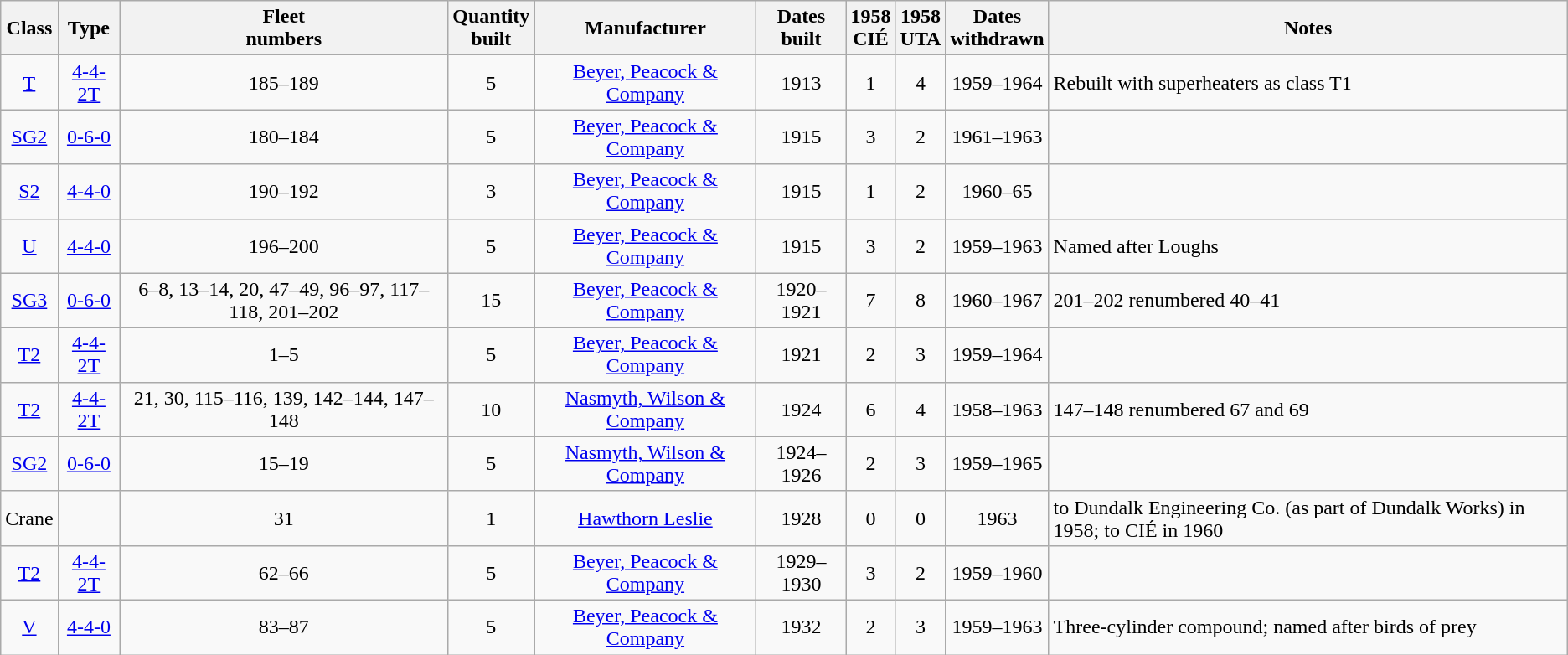<table class=wikitable style=text-align:center>
<tr>
<th>Class</th>
<th>Type</th>
<th>Fleet<br>numbers</th>
<th>Quantity<br>built</th>
<th>Manufacturer</th>
<th>Dates<br>built</th>
<th>1958<br>CIÉ</th>
<th>1958<br>UTA</th>
<th>Dates<br>withdrawn</th>
<th>Notes</th>
</tr>
<tr>
<td><a href='#'>T</a></td>
<td><a href='#'>4-4-2T</a></td>
<td>185–189</td>
<td>5</td>
<td><a href='#'>Beyer, Peacock & Company</a></td>
<td>1913</td>
<td>1</td>
<td>4</td>
<td>1959–1964</td>
<td align=left>Rebuilt with superheaters as class T1</td>
</tr>
<tr>
<td><a href='#'>SG2</a></td>
<td><a href='#'>0-6-0</a></td>
<td>180–184</td>
<td>5</td>
<td><a href='#'>Beyer, Peacock & Company</a></td>
<td>1915</td>
<td>3</td>
<td>2</td>
<td>1961–1963</td>
<td align=left></td>
</tr>
<tr>
<td><a href='#'>S2</a></td>
<td><a href='#'>4-4-0</a></td>
<td>190–192</td>
<td>3</td>
<td><a href='#'>Beyer, Peacock & Company</a></td>
<td>1915</td>
<td>1</td>
<td>2</td>
<td>1960–65</td>
<td align=left></td>
</tr>
<tr>
<td><a href='#'>U</a></td>
<td><a href='#'>4-4-0</a></td>
<td>196–200</td>
<td>5</td>
<td><a href='#'>Beyer, Peacock & Company</a></td>
<td>1915</td>
<td>3</td>
<td>2</td>
<td>1959–1963</td>
<td align=left>Named after Loughs</td>
</tr>
<tr>
<td><a href='#'>SG3</a></td>
<td><a href='#'>0-6-0</a></td>
<td>6–8, 13–14, 20, 47–49, 96–97, 117–118, 201–202</td>
<td>15</td>
<td><a href='#'>Beyer, Peacock & Company</a></td>
<td>1920–1921</td>
<td>7</td>
<td>8</td>
<td>1960–1967</td>
<td align=left>201–202 renumbered 40–41</td>
</tr>
<tr>
<td><a href='#'>T2</a></td>
<td><a href='#'>4-4-2T</a></td>
<td>1–5</td>
<td>5</td>
<td><a href='#'>Beyer, Peacock & Company</a></td>
<td>1921</td>
<td>2</td>
<td>3</td>
<td>1959–1964</td>
<td align=left></td>
</tr>
<tr>
<td><a href='#'>T2</a></td>
<td><a href='#'>4-4-2T</a></td>
<td>21, 30, 115–116, 139, 142–144, 147–148</td>
<td>10</td>
<td><a href='#'>Nasmyth, Wilson & Company</a></td>
<td>1924</td>
<td>6</td>
<td>4</td>
<td>1958–1963</td>
<td align=left>147–148 renumbered 67 and 69</td>
</tr>
<tr>
<td><a href='#'>SG2</a></td>
<td><a href='#'>0-6-0</a></td>
<td>15–19</td>
<td>5</td>
<td><a href='#'>Nasmyth, Wilson & Company</a></td>
<td>1924–1926</td>
<td>2</td>
<td>3</td>
<td>1959–1965</td>
<td align=left></td>
</tr>
<tr>
<td>Crane</td>
<td></td>
<td>31</td>
<td>1</td>
<td><a href='#'>Hawthorn Leslie</a></td>
<td>1928</td>
<td>0</td>
<td>0</td>
<td>1963</td>
<td align=left>to Dundalk Engineering Co. (as part of Dundalk Works) in 1958; to CIÉ in 1960</td>
</tr>
<tr>
<td><a href='#'>T2</a></td>
<td><a href='#'>4-4-2T</a></td>
<td>62–66</td>
<td>5</td>
<td><a href='#'>Beyer, Peacock & Company</a></td>
<td>1929–1930</td>
<td>3</td>
<td>2</td>
<td>1959–1960</td>
<td align=left></td>
</tr>
<tr>
<td><a href='#'>V</a></td>
<td><a href='#'>4-4-0</a></td>
<td>83–87</td>
<td>5</td>
<td><a href='#'>Beyer, Peacock & Company</a></td>
<td>1932</td>
<td>2</td>
<td>3</td>
<td>1959–1963</td>
<td align=left>Three-cylinder compound; named after birds of prey</td>
</tr>
</table>
